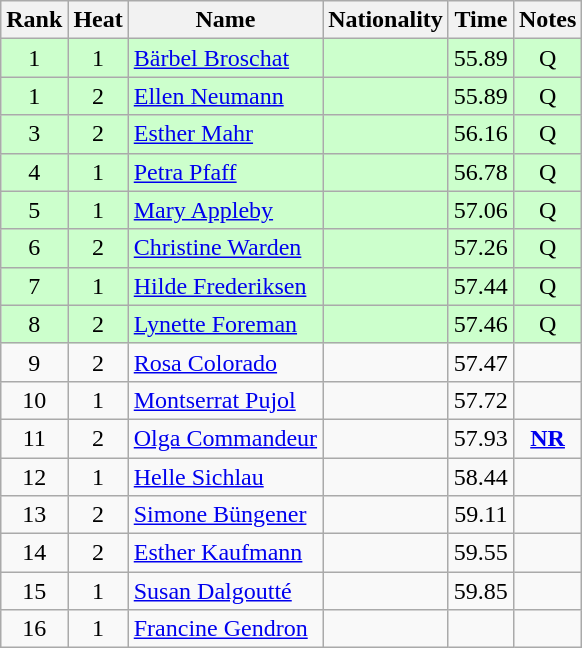<table class="wikitable sortable" style="text-align:center">
<tr>
<th>Rank</th>
<th>Heat</th>
<th>Name</th>
<th>Nationality</th>
<th>Time</th>
<th>Notes</th>
</tr>
<tr bgcolor=ccffcc>
<td>1</td>
<td>1</td>
<td align=left><a href='#'>Bärbel Broschat</a></td>
<td align=left></td>
<td>55.89</td>
<td>Q</td>
</tr>
<tr bgcolor=ccffcc>
<td>1</td>
<td>2</td>
<td align=left><a href='#'>Ellen Neumann</a></td>
<td align=left></td>
<td>55.89</td>
<td>Q</td>
</tr>
<tr bgcolor=ccffcc>
<td>3</td>
<td>2</td>
<td align=left><a href='#'>Esther Mahr</a></td>
<td align=left></td>
<td>56.16</td>
<td>Q</td>
</tr>
<tr bgcolor=ccffcc>
<td>4</td>
<td>1</td>
<td align=left><a href='#'>Petra Pfaff</a></td>
<td align=left></td>
<td>56.78</td>
<td>Q</td>
</tr>
<tr bgcolor=ccffcc>
<td>5</td>
<td>1</td>
<td align=left><a href='#'>Mary Appleby</a></td>
<td align=left></td>
<td>57.06</td>
<td>Q</td>
</tr>
<tr bgcolor=ccffcc>
<td>6</td>
<td>2</td>
<td align=left><a href='#'>Christine Warden</a></td>
<td align=left></td>
<td>57.26</td>
<td>Q</td>
</tr>
<tr bgcolor=ccffcc>
<td>7</td>
<td>1</td>
<td align=left><a href='#'>Hilde Frederiksen</a></td>
<td align=left></td>
<td>57.44</td>
<td>Q</td>
</tr>
<tr bgcolor=ccffcc>
<td>8</td>
<td>2</td>
<td align=left><a href='#'>Lynette Foreman</a></td>
<td align=left></td>
<td>57.46</td>
<td>Q</td>
</tr>
<tr>
<td>9</td>
<td>2</td>
<td align=left><a href='#'>Rosa Colorado</a></td>
<td align=left></td>
<td>57.47</td>
<td></td>
</tr>
<tr>
<td>10</td>
<td>1</td>
<td align=left><a href='#'>Montserrat Pujol</a></td>
<td align=left></td>
<td>57.72</td>
<td></td>
</tr>
<tr>
<td>11</td>
<td>2</td>
<td align=left><a href='#'>Olga Commandeur</a></td>
<td align=left></td>
<td>57.93</td>
<td><strong><a href='#'>NR</a></strong></td>
</tr>
<tr>
<td>12</td>
<td>1</td>
<td align=left><a href='#'>Helle Sichlau</a></td>
<td align=left></td>
<td>58.44</td>
<td></td>
</tr>
<tr>
<td>13</td>
<td>2</td>
<td align=left><a href='#'>Simone Büngener</a></td>
<td align=left></td>
<td>59.11</td>
<td></td>
</tr>
<tr>
<td>14</td>
<td>2</td>
<td align=left><a href='#'>Esther Kaufmann</a></td>
<td align=left></td>
<td>59.55</td>
<td></td>
</tr>
<tr>
<td>15</td>
<td>1</td>
<td align=left><a href='#'>Susan Dalgoutté</a></td>
<td align=left></td>
<td>59.85</td>
<td></td>
</tr>
<tr>
<td>16</td>
<td>1</td>
<td align=left><a href='#'>Francine Gendron</a></td>
<td align=left></td>
<td></td>
<td></td>
</tr>
</table>
